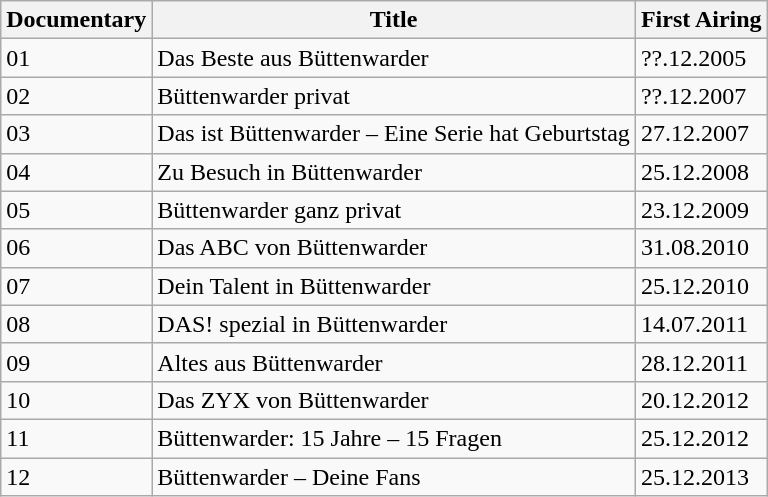<table class="wikitable">
<tr>
<th>Documentary</th>
<th>Title</th>
<th>First Airing</th>
</tr>
<tr>
<td>01</td>
<td>Das Beste aus Büttenwarder</td>
<td>??.12.2005</td>
</tr>
<tr>
<td>02</td>
<td>Büttenwarder privat</td>
<td>??.12.2007</td>
</tr>
<tr>
<td>03</td>
<td>Das ist Büttenwarder – Eine Serie hat Geburtstag</td>
<td>27.12.2007</td>
</tr>
<tr>
<td>04</td>
<td>Zu Besuch in Büttenwarder</td>
<td>25.12.2008</td>
</tr>
<tr>
<td>05</td>
<td>Büttenwarder ganz privat</td>
<td>23.12.2009</td>
</tr>
<tr>
<td>06</td>
<td>Das ABC von Büttenwarder</td>
<td>31.08.2010</td>
</tr>
<tr>
<td>07</td>
<td>Dein Talent in Büttenwarder</td>
<td>25.12.2010</td>
</tr>
<tr>
<td>08</td>
<td>DAS! spezial in Büttenwarder</td>
<td>14.07.2011</td>
</tr>
<tr>
<td>09</td>
<td>Altes aus Büttenwarder</td>
<td>28.12.2011</td>
</tr>
<tr>
<td>10</td>
<td>Das ZYX von Büttenwarder</td>
<td>20.12.2012</td>
</tr>
<tr>
<td>11</td>
<td>Büttenwarder: 15 Jahre – 15 Fragen</td>
<td>25.12.2012</td>
</tr>
<tr>
<td>12</td>
<td>Büttenwarder – Deine Fans</td>
<td>25.12.2013</td>
</tr>
</table>
